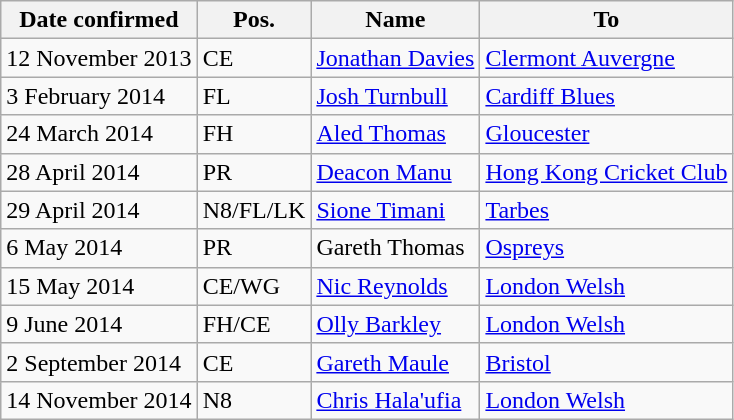<table class="wikitable">
<tr>
<th>Date confirmed</th>
<th>Pos.</th>
<th>Name</th>
<th>To</th>
</tr>
<tr>
<td>12 November 2013</td>
<td>CE</td>
<td> <a href='#'>Jonathan Davies</a></td>
<td><a href='#'>Clermont Auvergne</a></td>
</tr>
<tr>
<td>3 February 2014</td>
<td>FL</td>
<td> <a href='#'>Josh Turnbull</a></td>
<td><a href='#'>Cardiff Blues</a></td>
</tr>
<tr>
<td>24 March 2014</td>
<td>FH</td>
<td> <a href='#'>Aled Thomas</a></td>
<td><a href='#'>Gloucester</a></td>
</tr>
<tr>
<td>28 April 2014</td>
<td>PR</td>
<td> <a href='#'>Deacon Manu</a></td>
<td><a href='#'>Hong Kong Cricket Club</a></td>
</tr>
<tr>
<td>29 April 2014</td>
<td>N8/FL/LK</td>
<td> <a href='#'>Sione Timani</a></td>
<td><a href='#'>Tarbes</a></td>
</tr>
<tr>
<td>6 May 2014</td>
<td>PR</td>
<td> Gareth Thomas</td>
<td><a href='#'>Ospreys</a></td>
</tr>
<tr>
<td>15 May 2014</td>
<td>CE/WG</td>
<td> <a href='#'>Nic Reynolds</a></td>
<td><a href='#'>London Welsh</a></td>
</tr>
<tr>
<td>9 June 2014</td>
<td>FH/CE</td>
<td> <a href='#'>Olly Barkley</a></td>
<td><a href='#'>London Welsh</a></td>
</tr>
<tr>
<td>2 September 2014</td>
<td>CE</td>
<td> <a href='#'>Gareth Maule</a></td>
<td><a href='#'>Bristol</a></td>
</tr>
<tr>
<td>14 November 2014</td>
<td>N8</td>
<td> <a href='#'>Chris Hala'ufia</a></td>
<td><a href='#'>London Welsh</a></td>
</tr>
</table>
